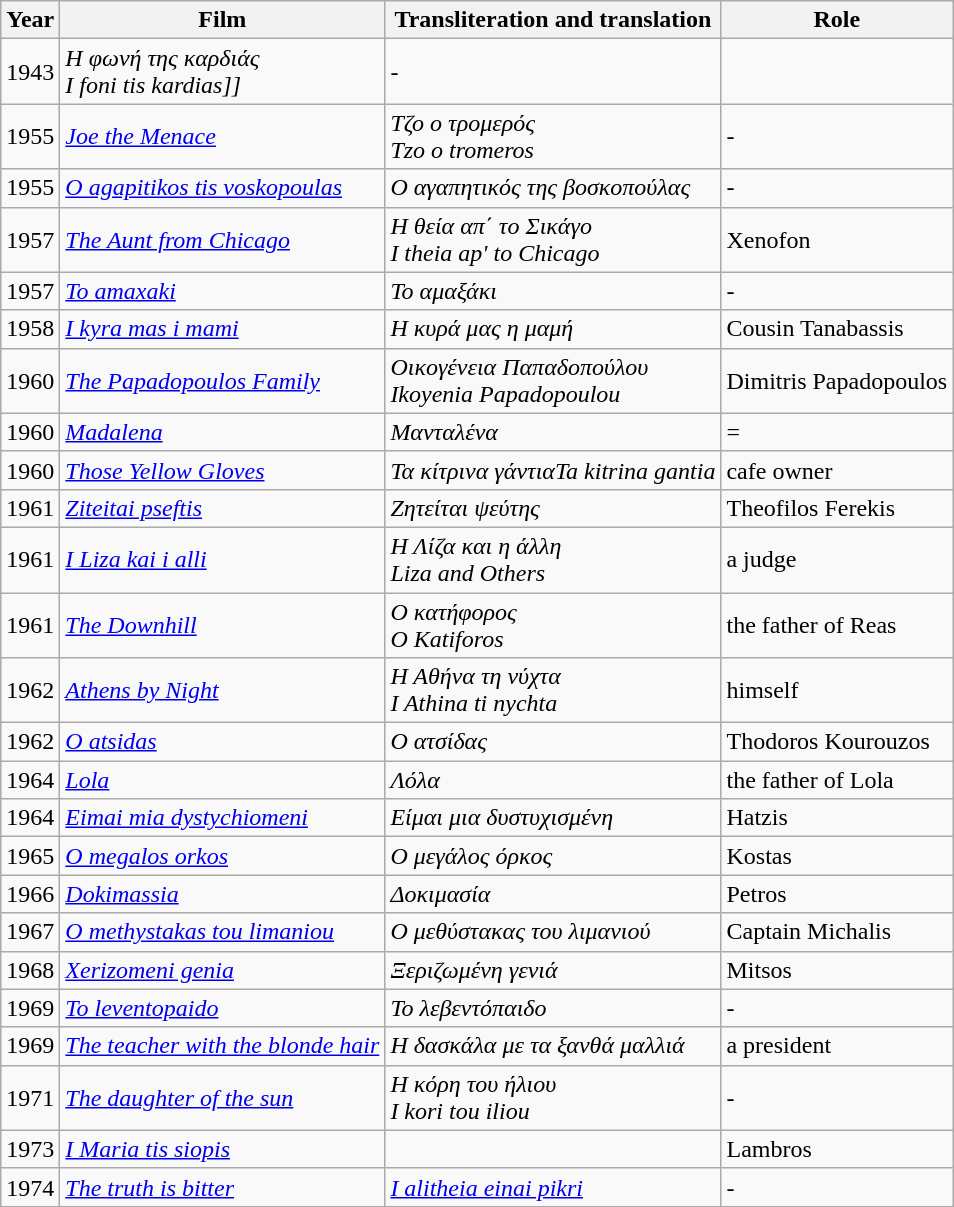<table class="wikitable">
<tr>
<th>Year</th>
<th>Film</th>
<th>Transliteration and translation</th>
<th>Role</th>
</tr>
<tr>
<td>1943</td>
<td><em>Η φωνή της καρδιάς</em><br><em>I foni tis kardias]]</em></td>
<td>-</td>
</tr>
<tr>
<td>1955</td>
<td><em><a href='#'>Joe the Menace</a></em></td>
<td><em>Τζο ο τρομερός</em><br><em>Tzo o tromeros</em></td>
<td>-</td>
</tr>
<tr>
<td>1955</td>
<td><em><a href='#'>O agapitikos tis voskopoulas</a></em></td>
<td><em>Ο αγαπητικός της βοσκοπούλας</em></td>
<td>-</td>
</tr>
<tr>
<td>1957</td>
<td><em><a href='#'>The Aunt from Chicago</a></em></td>
<td><em>Η θεία απ΄ το Σικάγο</em><br><em>I theia ap' to Chicago</em></td>
<td>Xenofon</td>
</tr>
<tr>
<td>1957</td>
<td><em><a href='#'>To amaxaki</a></em></td>
<td><em>Το αμαξάκι</em></td>
<td>-</td>
</tr>
<tr>
<td>1958</td>
<td><em><a href='#'>I kyra mas i mami</a></em></td>
<td><em>Η κυρά μας η μαμή</em></td>
<td>Cousin Tanabassis</td>
</tr>
<tr>
<td>1960</td>
<td><em><a href='#'>The Papadopoulos Family</a></em></td>
<td><em>Οικογένεια Παπαδοπούλου</em><br><em>Ikoyenia Papadopoulou</em></td>
<td>Dimitris Papadopoulos</td>
</tr>
<tr>
<td>1960</td>
<td><em><a href='#'>Madalena</a></em></td>
<td><em>Μανταλένα</em></td>
<td>=</td>
</tr>
<tr>
<td>1960</td>
<td><em><a href='#'>Those Yellow Gloves</a></em></td>
<td><em>Τα κίτρινα γάντια</em><r><em>Ta kitrina gantia</em></td>
<td>cafe owner</td>
</tr>
<tr>
<td>1961</td>
<td><em><a href='#'>Ziteitai pseftis</a></em></td>
<td><em>Ζητείται ψεύτης</em></td>
<td>Theofilos Ferekis</td>
</tr>
<tr>
<td>1961</td>
<td><em><a href='#'>I Liza kai i alli</a></em></td>
<td><em>Η Λίζα και η άλλη</em><br><em>Liza and Others</em></td>
<td>a judge</td>
</tr>
<tr>
<td>1961</td>
<td><em><a href='#'>The Downhill</a></em></td>
<td><em>Ο κατήφορος</em><br><em>O Katiforos</em></td>
<td>the father of Reas</td>
</tr>
<tr>
<td>1962</td>
<td><em><a href='#'>Athens by Night</a></em></td>
<td><em>Η Αθήνα τη νύχτα</em><br><em>I Athina ti nychta</em></td>
<td>himself</td>
</tr>
<tr>
<td>1962</td>
<td><em><a href='#'>O atsidas</a></em></td>
<td><em>Ο ατσίδας</em></td>
<td>Thodoros Kourouzos</td>
</tr>
<tr>
<td>1964</td>
<td><em><a href='#'>Lola</a></em></td>
<td><em>Λόλα</em></td>
<td>the father of Lola</td>
</tr>
<tr>
<td>1964</td>
<td><em><a href='#'>Eimai mia dystychiomeni</a></em></td>
<td><em>Είμαι μια δυστυχισμένη</em></td>
<td>Hatzis</td>
</tr>
<tr>
<td>1965</td>
<td><em><a href='#'>O megalos orkos</a></em></td>
<td><em>Ο μεγάλος όρκος</em></td>
<td>Kostas</td>
</tr>
<tr>
<td>1966</td>
<td><em><a href='#'>Dokimassia</a></em></td>
<td><em>Δοκιμασία</em></td>
<td>Petros</td>
</tr>
<tr>
<td>1967</td>
<td><em><a href='#'>O methystakas tou limaniou</a></em></td>
<td><em>Ο μεθύστακας του λιμανιού</em></td>
<td>Captain Michalis</td>
</tr>
<tr>
<td>1968</td>
<td><em><a href='#'>Xerizomeni genia</a></em></td>
<td><em>Ξεριζωμένη γενιά</em></td>
<td>Mitsos</td>
</tr>
<tr>
<td>1969</td>
<td><em><a href='#'>To leventopaido</a></em></td>
<td><em>Το λεβεντόπαιδο</em></td>
<td>-</td>
</tr>
<tr>
<td>1969</td>
<td><em><a href='#'>The teacher with the blonde hair</a></em></td>
<td><em>Η δασκάλα με τα ξανθά μαλλιά</em></td>
<td>a president</td>
</tr>
<tr>
<td>1971</td>
<td><em><a href='#'>The daughter of the sun</a></em></td>
<td><em>Η κόρη του ήλιου</em><br><em>I kori tou iliou</em></td>
<td>-</td>
</tr>
<tr>
<td>1973</td>
<td><em><a href='#'>I Maria tis siopis</a></em></td>
<td></td>
<td>Lambros</td>
</tr>
<tr>
<td>1974</td>
<td><em><a href='#'>The truth is bitter</a></em></td>
<td><em><a href='#'>I alitheia einai pikri</a></em></td>
<td>-</td>
</tr>
</table>
